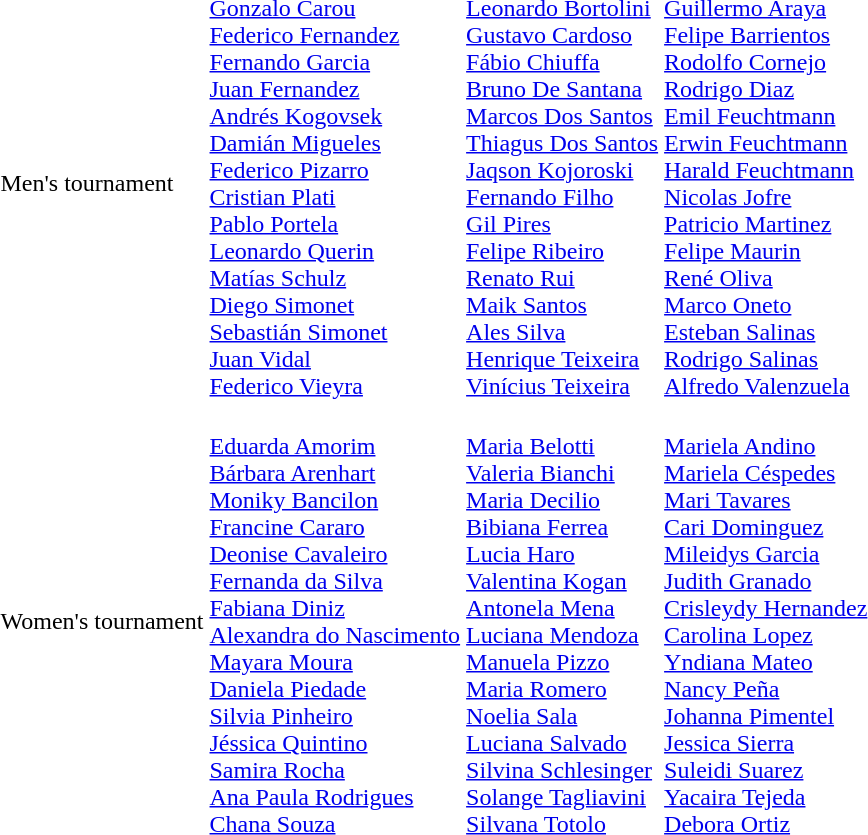<table>
<tr>
<td>Men's tournament <br></td>
<td><br><a href='#'>Gonzalo Carou</a><br><a href='#'>Federico Fernandez</a><br><a href='#'>Fernando Garcia</a><br><a href='#'>Juan Fernandez</a><br><a href='#'>Andrés Kogovsek</a><br><a href='#'>Damián Migueles</a><br><a href='#'>Federico Pizarro</a><br><a href='#'>Cristian Plati</a><br><a href='#'>Pablo Portela</a><br><a href='#'>Leonardo Querin</a><br><a href='#'>Matías Schulz</a><br><a href='#'>Diego Simonet</a><br><a href='#'>Sebastián Simonet</a><br><a href='#'>Juan Vidal</a><br><a href='#'>Federico Vieyra</a></td>
<td><br><a href='#'>Leonardo Bortolini</a><br><a href='#'>Gustavo Cardoso</a><br><a href='#'>Fábio Chiuffa</a><br><a href='#'>Bruno De Santana</a><br><a href='#'>Marcos Dos Santos</a><br><a href='#'>Thiagus Dos Santos</a><br><a href='#'>Jaqson Kojoroski</a><br><a href='#'>Fernando Filho</a><br><a href='#'>Gil Pires</a><br><a href='#'>Felipe Ribeiro</a><br><a href='#'>Renato Rui</a><br><a href='#'>Maik Santos</a><br><a href='#'>Ales Silva</a><br><a href='#'>Henrique Teixeira</a><br><a href='#'>Vinícius Teixeira</a></td>
<td><br><a href='#'>Guillermo Araya</a><br><a href='#'>Felipe Barrientos</a><br><a href='#'>Rodolfo Cornejo</a><br><a href='#'>Rodrigo Diaz</a><br><a href='#'>Emil Feuchtmann</a><br><a href='#'>Erwin Feuchtmann</a><br><a href='#'>Harald Feuchtmann</a><br><a href='#'>Nicolas Jofre</a><br><a href='#'>Patricio Martinez</a><br><a href='#'>Felipe Maurin</a><br><a href='#'>René Oliva</a><br><a href='#'>Marco Oneto</a><br><a href='#'>Esteban Salinas</a><br><a href='#'>Rodrigo Salinas</a><br><a href='#'>Alfredo Valenzuela</a></td>
</tr>
<tr>
<td>Women's tournament <br></td>
<td><br><a href='#'>Eduarda Amorim</a><br><a href='#'>Bárbara Arenhart</a><br><a href='#'>Moniky Bancilon</a><br><a href='#'>Francine Cararo</a><br><a href='#'>Deonise Cavaleiro</a><br><a href='#'>Fernanda da Silva</a><br><a href='#'>Fabiana Diniz</a><br><a href='#'>Alexandra do Nascimento</a><br><a href='#'>Mayara Moura</a><br><a href='#'>Daniela Piedade</a><br><a href='#'>Silvia Pinheiro</a><br><a href='#'>Jéssica Quintino</a><br><a href='#'>Samira Rocha</a><br><a href='#'>Ana Paula Rodrigues</a><br><a href='#'>Chana Souza</a></td>
<td><br><a href='#'>Maria Belotti</a><br><a href='#'>Valeria Bianchi</a><br><a href='#'>Maria Decilio</a><br><a href='#'>Bibiana Ferrea</a><br><a href='#'>Lucia Haro</a><br><a href='#'>Valentina Kogan</a><br><a href='#'>Antonela Mena</a><br><a href='#'>Luciana Mendoza</a><br><a href='#'>Manuela Pizzo</a><br><a href='#'>Maria Romero</a><br><a href='#'>Noelia Sala</a><br><a href='#'>Luciana Salvado</a><br><a href='#'>Silvina Schlesinger</a><br><a href='#'>Solange Tagliavini</a><br><a href='#'>Silvana Totolo</a></td>
<td><br><a href='#'>Mariela Andino</a><br><a href='#'>Mariela Céspedes</a><br><a href='#'>Mari Tavares</a><br><a href='#'>Cari Dominguez</a><br><a href='#'>Mileidys Garcia</a><br><a href='#'>Judith Granado</a><br><a href='#'>Crisleydy Hernandez</a><br><a href='#'>Carolina Lopez</a><br><a href='#'>Yndiana Mateo</a><br><a href='#'>Nancy Peña</a><br><a href='#'>Johanna Pimentel</a><br><a href='#'>Jessica Sierra</a><br><a href='#'>Suleidi Suarez</a><br><a href='#'>Yacaira Tejeda</a><br><a href='#'>Debora Ortiz</a></td>
</tr>
</table>
